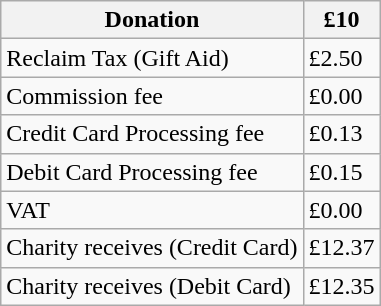<table class="wikitable">
<tr>
<th>Donation</th>
<th>£10</th>
</tr>
<tr>
<td>Reclaim Tax (Gift Aid)</td>
<td>£2.50</td>
</tr>
<tr>
<td>Commission fee</td>
<td>£0.00</td>
</tr>
<tr>
<td>Credit Card Processing fee</td>
<td>£0.13</td>
</tr>
<tr>
<td>Debit Card Processing fee</td>
<td>£0.15</td>
</tr>
<tr>
<td>VAT</td>
<td>£0.00</td>
</tr>
<tr>
<td>Charity receives (Credit Card)</td>
<td>£12.37</td>
</tr>
<tr>
<td>Charity receives (Debit Card)</td>
<td>£12.35</td>
</tr>
</table>
